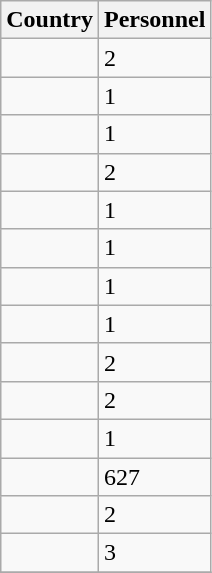<table class="wikitable sortable">
<tr>
<th scope="col">Country</th>
<th scope="col">Personnel</th>
</tr>
<tr>
<td></td>
<td>2</td>
</tr>
<tr>
<td></td>
<td>1</td>
</tr>
<tr>
<td></td>
<td>1</td>
</tr>
<tr>
<td></td>
<td>2</td>
</tr>
<tr>
<td></td>
<td>1</td>
</tr>
<tr>
<td></td>
<td>1</td>
</tr>
<tr>
<td></td>
<td>1</td>
</tr>
<tr>
<td></td>
<td>1</td>
</tr>
<tr>
<td></td>
<td>2</td>
</tr>
<tr>
<td></td>
<td>2</td>
</tr>
<tr>
<td></td>
<td>1</td>
</tr>
<tr>
<td></td>
<td>627</td>
</tr>
<tr>
<td></td>
<td>2</td>
</tr>
<tr>
<td></td>
<td>3</td>
</tr>
<tr>
</tr>
</table>
